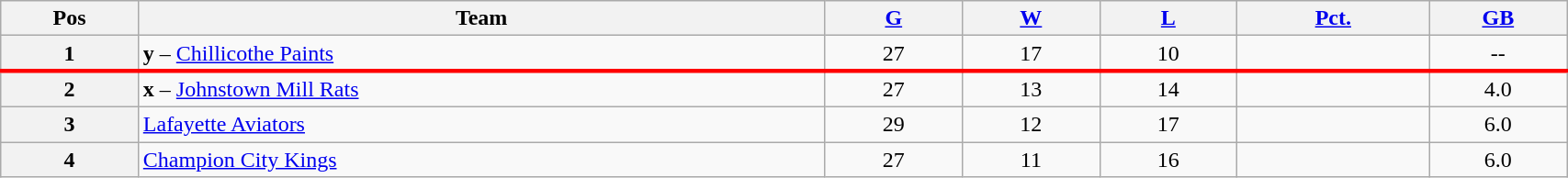<table class="wikitable plainrowheaders" width="90%" style="text-align:center;">
<tr>
<th scope="col" width="5%">Pos</th>
<th scope="col" width="25%">Team</th>
<th scope="col" width="5%"><a href='#'>G</a></th>
<th scope="col" width="5%"><a href='#'>W</a></th>
<th scope="col" width="5%"><a href='#'>L</a></th>
<th scope="col" width="7%"><a href='#'>Pct.</a></th>
<th scope="col" width="5%"><a href='#'>GB</a></th>
</tr>
<tr>
<th>1</th>
<td style="text-align:left;"><strong>y</strong> – <a href='#'>Chillicothe Paints</a></td>
<td>27</td>
<td>17</td>
<td>10</td>
<td></td>
<td>--</td>
</tr>
<tr>
</tr>
<tr |- style="border-top:3px solid red;">
<th>2</th>
<td style="text-align:left;"><strong>x</strong> – <a href='#'>Johnstown Mill Rats</a></td>
<td>27</td>
<td>13</td>
<td>14</td>
<td></td>
<td>4.0</td>
</tr>
<tr>
<th>3</th>
<td style="text-align:left;"><a href='#'>Lafayette Aviators</a></td>
<td>29</td>
<td>12</td>
<td>17</td>
<td></td>
<td>6.0</td>
</tr>
<tr>
<th>4</th>
<td style="text-align:left;"><a href='#'>Champion City Kings</a></td>
<td>27</td>
<td>11</td>
<td>16</td>
<td></td>
<td>6.0</td>
</tr>
</table>
